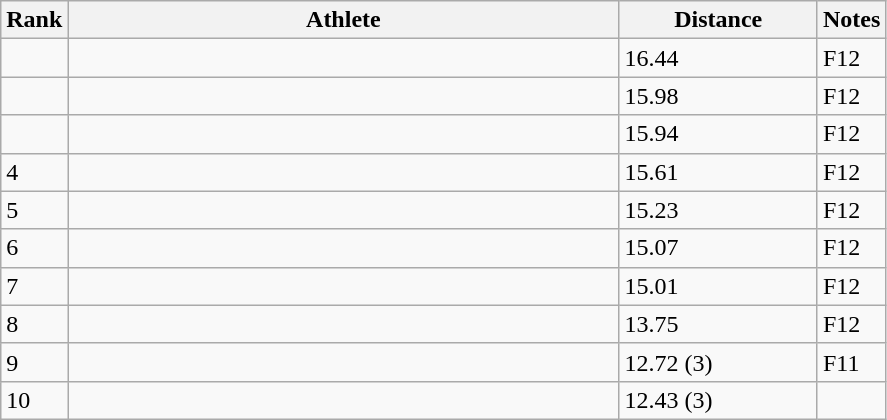<table class="wikitable sortable" style="text-align:left">
<tr>
<th>Rank</th>
<th style="width:360px">Athlete</th>
<th style="width:125px">Distance</th>
<th>Notes</th>
</tr>
<tr>
<td></td>
<td></td>
<td>16.44</td>
<td>F12</td>
</tr>
<tr>
<td></td>
<td></td>
<td>15.98</td>
<td>F12</td>
</tr>
<tr>
<td></td>
<td></td>
<td>15.94</td>
<td>F12</td>
</tr>
<tr>
<td>4</td>
<td></td>
<td>15.61</td>
<td>F12</td>
</tr>
<tr>
<td>5</td>
<td></td>
<td>15.23</td>
<td>F12</td>
</tr>
<tr>
<td>6</td>
<td></td>
<td>15.07</td>
<td>F12</td>
</tr>
<tr>
<td>7</td>
<td></td>
<td>15.01</td>
<td>F12</td>
</tr>
<tr>
<td>8</td>
<td></td>
<td>13.75</td>
<td>F12</td>
</tr>
<tr>
<td>9</td>
<td></td>
<td>12.72 (3)</td>
<td>F11</td>
</tr>
<tr>
<td>10</td>
<td></td>
<td>12.43 (3)</td>
<td></td>
</tr>
</table>
